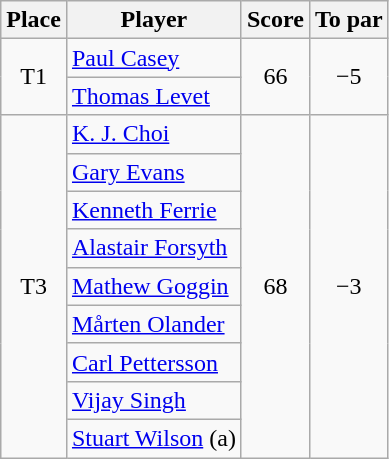<table class="wikitable">
<tr>
<th>Place</th>
<th>Player</th>
<th>Score</th>
<th>To par</th>
</tr>
<tr>
<td rowspan="2" align=center>T1</td>
<td> <a href='#'>Paul Casey</a></td>
<td rowspan="2" align=center>66</td>
<td rowspan="2" align=center>−5</td>
</tr>
<tr>
<td> <a href='#'>Thomas Levet</a></td>
</tr>
<tr>
<td rowspan="9" align=center>T3</td>
<td> <a href='#'>K. J. Choi</a></td>
<td rowspan="9" align=center>68</td>
<td rowspan="9" align=center>−3</td>
</tr>
<tr>
<td> <a href='#'>Gary Evans</a></td>
</tr>
<tr>
<td> <a href='#'>Kenneth Ferrie</a></td>
</tr>
<tr>
<td> <a href='#'>Alastair Forsyth</a></td>
</tr>
<tr>
<td> <a href='#'>Mathew Goggin</a></td>
</tr>
<tr>
<td> <a href='#'>Mårten Olander</a></td>
</tr>
<tr>
<td> <a href='#'>Carl Pettersson</a></td>
</tr>
<tr>
<td> <a href='#'>Vijay Singh</a></td>
</tr>
<tr>
<td> <a href='#'>Stuart Wilson</a> (a)</td>
</tr>
</table>
